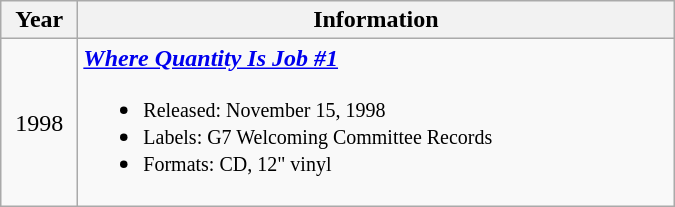<table class="wikitable">
<tr>
<th rowspan="1" width="44">Year</th>
<th rowspan="1" width="390">Information</th>
</tr>
<tr>
<td align=center width="44">1998</td>
<td width="390"><strong><em><a href='#'>Where Quantity Is Job #1</a></em></strong><br><ul><li><small>Released: November 15, 1998</small></li><li><small>Labels: G7 Welcoming Committee Records</small></li><li><small>Formats: CD, 12" vinyl</small></li></ul></td>
</tr>
</table>
